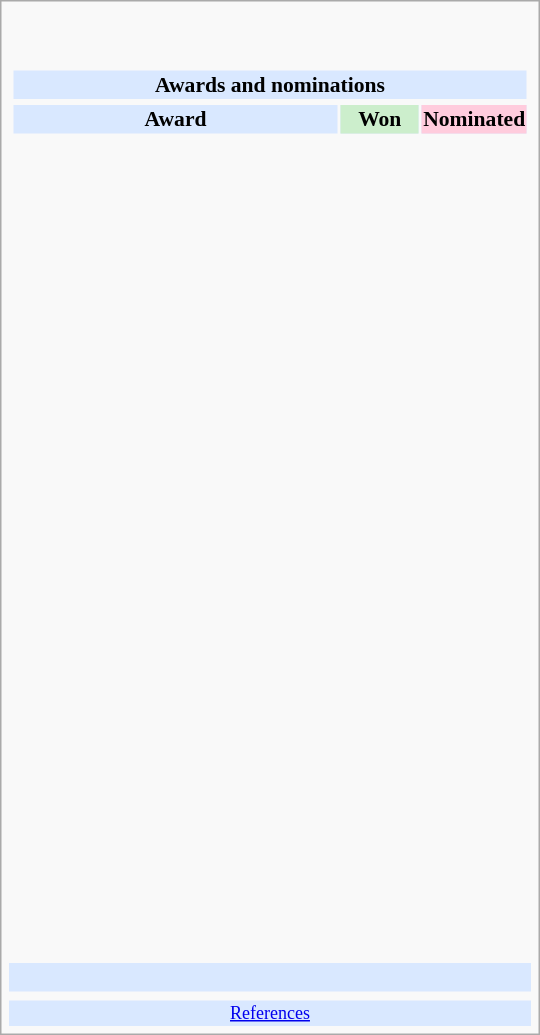<table class="infobox" style="width: 25em; text-align: left; font-size: 90%; vertical-align: middle;">
<tr>
<td colspan="3" style="text-align:center;"><br></td>
</tr>
<tr>
<td colspan=3><br><table class="collapsible collapsed" width=100%>
<tr>
<th colspan=3 style="background-color: #D9E8FF; text-align: center;">Awards and nominations</th>
</tr>
<tr>
</tr>
<tr bgcolor=#D9E8FF>
<td style="text-align:center;"><strong>Award</strong></td>
<td style="text-align:center; background: #cceecc; text-size:0.9em" width=50><strong>Won</strong></td>
<td style="text-align:center; background: #ffccdd; text-size:0.9em" width=50><strong>Nominated</strong></td>
</tr>
<tr>
<td align="center"><br></td>
<td></td>
<td></td>
</tr>
<tr>
<td align="center"><br></td>
<td></td>
<td></td>
</tr>
<tr>
<td align="center"><br></td>
<td></td>
<td></td>
</tr>
<tr>
<td align="center"><br></td>
<td></td>
<td></td>
</tr>
<tr>
<td align="center"><br></td>
<td></td>
<td></td>
</tr>
<tr>
<td align="center"><br></td>
<td></td>
<td></td>
</tr>
<tr>
<td align="center"><br></td>
<td></td>
<td></td>
</tr>
<tr>
<td align="center"><br></td>
<td></td>
<td></td>
</tr>
<tr>
<td align="center"><br></td>
<td></td>
<td></td>
</tr>
<tr>
<td align="center"><br></td>
<td></td>
<td></td>
</tr>
<tr>
<td align="center"><br></td>
<td></td>
<td></td>
</tr>
<tr>
<td align="center"><br></td>
<td></td>
<td></td>
</tr>
<tr>
<td align="center"><br></td>
<td></td>
<td></td>
</tr>
<tr>
<td align="center"><br></td>
<td></td>
<td></td>
</tr>
<tr>
<td align="center"><br></td>
<td></td>
<td></td>
</tr>
<tr>
<td align="center"><br></td>
<td></td>
<td></td>
</tr>
<tr>
<td align="center"><br></td>
<td></td>
<td></td>
</tr>
<tr>
<td align="center"><br></td>
<td></td>
<td></td>
</tr>
<tr>
<td align="center"><br></td>
<td></td>
<td></td>
</tr>
<tr>
<td align="center"><br></td>
<td></td>
<td></td>
</tr>
<tr>
<td align="center"><br></td>
<td></td>
<td></td>
</tr>
<tr>
<td align="center"><br></td>
<td></td>
<td></td>
</tr>
<tr>
<td align="center"><br></td>
<td></td>
<td></td>
</tr>
<tr>
<td align="center"><br></td>
<td></td>
<td></td>
</tr>
<tr>
<td align="center"><br></td>
<td></td>
<td></td>
</tr>
<tr>
<td align="center"><br></td>
<td></td>
<td></td>
</tr>
<tr>
</tr>
</table>
</td>
</tr>
<tr bgcolor=#D9E8FF>
<td align="center" colspan="3"><br></td>
</tr>
<tr>
<td></td>
<td></td>
<td></td>
</tr>
<tr bgcolor=#D9E8FF>
<td colspan="3" style="font-size: smaller; text-align:center;"><a href='#'>References</a></td>
</tr>
</table>
